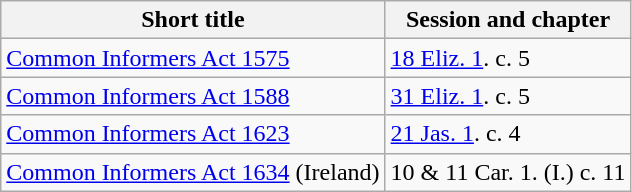<table class="wikitable">
<tr>
<th>Short title</th>
<th>Session and chapter</th>
</tr>
<tr>
<td><a href='#'>Common Informers Act 1575</a></td>
<td><a href='#'>18 Eliz. 1</a>. c. 5</td>
</tr>
<tr>
<td><a href='#'>Common Informers Act 1588</a></td>
<td><a href='#'>31 Eliz. 1</a>. c. 5</td>
</tr>
<tr>
<td><a href='#'>Common Informers Act 1623</a></td>
<td><a href='#'>21 Jas. 1</a>. c. 4</td>
</tr>
<tr>
<td><a href='#'>Common Informers Act 1634</a> (Ireland)</td>
<td>10 & 11 Car. 1. (I.) c. 11</td>
</tr>
</table>
